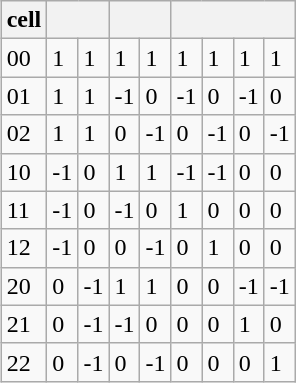<table class="wikitable sortable" style=float:right;>
<tr>
<th>cell</th>
<th colspan=2></th>
<th colspan=2></th>
<th colspan=4></th>
</tr>
<tr>
<td>00</td>
<td>1</td>
<td>1</td>
<td>1</td>
<td>1</td>
<td>1</td>
<td>1</td>
<td>1</td>
<td>1</td>
</tr>
<tr>
<td>01</td>
<td>1</td>
<td>1</td>
<td>-1</td>
<td>0</td>
<td>-1</td>
<td>0</td>
<td>-1</td>
<td>0</td>
</tr>
<tr>
<td>02</td>
<td>1</td>
<td>1</td>
<td>0</td>
<td>-1</td>
<td>0</td>
<td>-1</td>
<td>0</td>
<td>-1</td>
</tr>
<tr>
<td>10</td>
<td>-1</td>
<td>0</td>
<td>1</td>
<td>1</td>
<td>-1</td>
<td>-1</td>
<td>0</td>
<td>0</td>
</tr>
<tr>
<td>11</td>
<td>-1</td>
<td>0</td>
<td>-1</td>
<td>0</td>
<td>1</td>
<td>0</td>
<td>0</td>
<td>0</td>
</tr>
<tr>
<td>12</td>
<td>-1</td>
<td>0</td>
<td>0</td>
<td>-1</td>
<td>0</td>
<td>1</td>
<td>0</td>
<td>0</td>
</tr>
<tr>
<td>20</td>
<td>0</td>
<td>-1</td>
<td>1</td>
<td>1</td>
<td>0</td>
<td>0</td>
<td>-1</td>
<td>-1</td>
</tr>
<tr>
<td>21</td>
<td>0</td>
<td>-1</td>
<td>-1</td>
<td>0</td>
<td>0</td>
<td>0</td>
<td>1</td>
<td>0</td>
</tr>
<tr>
<td>22</td>
<td>0</td>
<td>-1</td>
<td>0</td>
<td>-1</td>
<td>0</td>
<td>0</td>
<td>0</td>
<td>1</td>
</tr>
</table>
